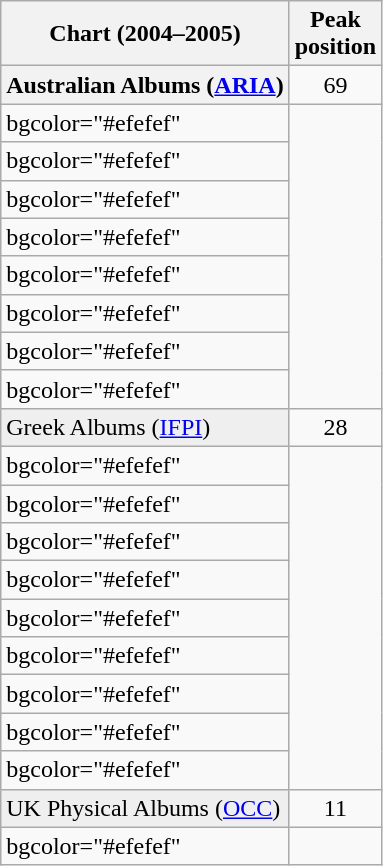<table class="wikitable sortable plainrowheaders">
<tr>
<th>Chart (2004–2005)</th>
<th>Peak<br>position</th>
</tr>
<tr>
<th scope="row">Australian Albums (<a href='#'>ARIA</a>)</th>
<td align="center">69</td>
</tr>
<tr>
<td>bgcolor="#efefef" </td>
</tr>
<tr>
<td>bgcolor="#efefef" </td>
</tr>
<tr>
<td>bgcolor="#efefef" </td>
</tr>
<tr>
<td>bgcolor="#efefef" </td>
</tr>
<tr>
<td>bgcolor="#efefef" </td>
</tr>
<tr>
<td>bgcolor="#efefef" </td>
</tr>
<tr>
<td>bgcolor="#efefef" </td>
</tr>
<tr>
<td>bgcolor="#efefef" </td>
</tr>
<tr>
<td bgcolor="#efefef">Greek Albums (<a href='#'>IFPI</a>)</td>
<td align="center">28</td>
</tr>
<tr>
<td>bgcolor="#efefef" </td>
</tr>
<tr>
<td>bgcolor="#efefef" </td>
</tr>
<tr>
<td>bgcolor="#efefef" </td>
</tr>
<tr>
<td>bgcolor="#efefef" </td>
</tr>
<tr>
<td>bgcolor="#efefef" </td>
</tr>
<tr>
<td>bgcolor="#efefef" </td>
</tr>
<tr>
<td>bgcolor="#efefef" </td>
</tr>
<tr>
<td>bgcolor="#efefef" </td>
</tr>
<tr>
<td>bgcolor="#efefef" </td>
</tr>
<tr>
<td bgcolor="#efefef">UK Physical Albums (<a href='#'>OCC</a>)</td>
<td align="center">11</td>
</tr>
<tr>
<td>bgcolor="#efefef" </td>
</tr>
</table>
